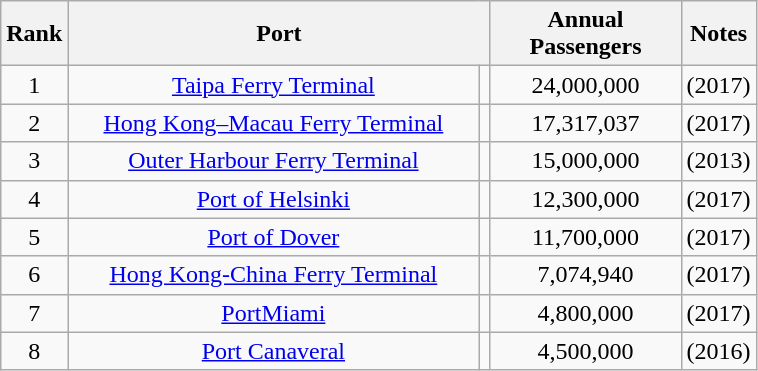<table class="wikitable sortable" style="text-align:center">
<tr>
<th data-sort-type="number" style="width: 20pt;">Rank</th>
<th colspan="2" class="unsortable">Port</th>
<th style="width: 90pt;">Annual Passengers</th>
<th class="unsortable">Notes</th>
</tr>
<tr>
<td>1</td>
<td><a href='#'>Taipa Ferry Terminal</a></td>
<td></td>
<td>24,000,000</td>
<td align="left">(2017)</td>
</tr>
<tr>
<td>2</td>
<td style="width: 200pt;"><a href='#'>Hong Kong–Macau Ferry Terminal</a></td>
<td></td>
<td>17,317,037</td>
<td align="left">(2017)</td>
</tr>
<tr>
<td>3</td>
<td style="width: 200pt;"><a href='#'>Outer Harbour Ferry Terminal</a></td>
<td></td>
<td>15,000,000</td>
<td align="left">(2013)</td>
</tr>
<tr>
<td>4</td>
<td style="width: 200pt;"><a href='#'>Port of Helsinki</a></td>
<td></td>
<td>12,300,000</td>
<td align="left">(2017)</td>
</tr>
<tr>
<td>5</td>
<td style="width: 200pt;"><a href='#'>Port of Dover</a></td>
<td></td>
<td>11,700,000</td>
<td align="left">(2017)</td>
</tr>
<tr>
<td>6</td>
<td style="width: 200pt;"><a href='#'>Hong Kong-China Ferry Terminal</a></td>
<td></td>
<td>7,074,940</td>
<td align="left">(2017)</td>
</tr>
<tr>
<td>7</td>
<td style="width: 200pt;"><a href='#'>PortMiami</a></td>
<td></td>
<td>4,800,000</td>
<td align="left">(2017)</td>
</tr>
<tr>
<td>8</td>
<td style="width: 200pt;"><a href='#'>Port Canaveral</a></td>
<td></td>
<td>4,500,000</td>
<td align="left">(2016)</td>
</tr>
</table>
